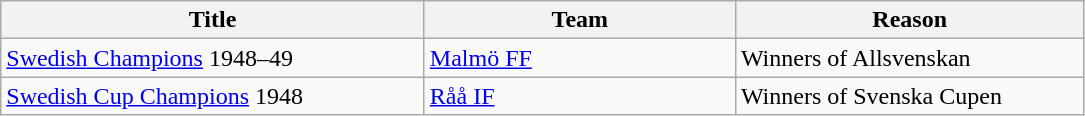<table class="wikitable" style="text-align: left;">
<tr>
<th style="width: 275px;">Title</th>
<th style="width: 200px;">Team</th>
<th style="width: 225px;">Reason</th>
</tr>
<tr>
<td><a href='#'>Swedish Champions</a> 1948–49</td>
<td><a href='#'>Malmö FF</a></td>
<td>Winners of Allsvenskan</td>
</tr>
<tr>
<td><a href='#'>Swedish Cup Champions</a> 1948</td>
<td><a href='#'>Råå IF</a></td>
<td>Winners of Svenska Cupen</td>
</tr>
</table>
